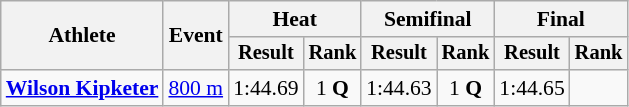<table class=wikitable style="font-size:90%">
<tr>
<th rowspan="2">Athlete</th>
<th rowspan="2">Event</th>
<th colspan="2">Heat</th>
<th colspan="2">Semifinal</th>
<th colspan="2">Final</th>
</tr>
<tr style="font-size:95%">
<th>Result</th>
<th>Rank</th>
<th>Result</th>
<th>Rank</th>
<th>Result</th>
<th>Rank</th>
</tr>
<tr align=center>
<td align=left><strong><a href='#'>Wilson Kipketer</a></strong></td>
<td align=left><a href='#'>800 m</a></td>
<td>1:44.69</td>
<td>1 <strong>Q</strong></td>
<td>1:44.63</td>
<td>1 <strong>Q</strong></td>
<td>1:44.65</td>
<td></td>
</tr>
</table>
